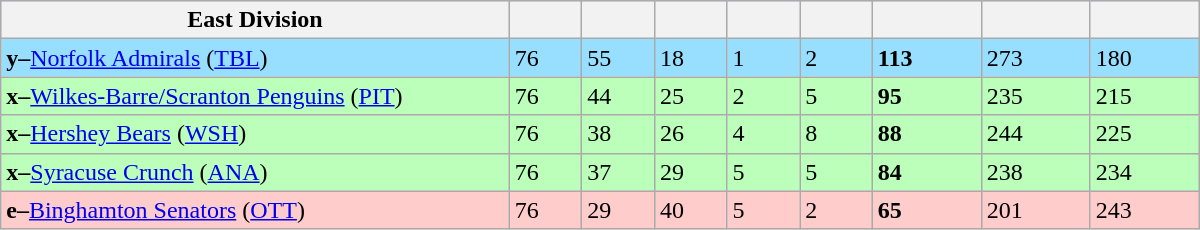<table class="wikitable" style="width:50em">
<tr style="background:#ddf;">
<th style="width:35%;">East Division</th>
<th style="width:5%;"></th>
<th style="width:5%;"></th>
<th style="width:5%;"></th>
<th style="width:5%;"></th>
<th style="width:5%;"></th>
<th style="width:7.5%;"></th>
<th style="width:7.5%;"></th>
<th style="width:7.5%;"></th>
</tr>
<tr style="background:#97deff;">
<td><strong>y–</strong><a href='#'>Norfolk Admirals</a> (<a href='#'>TBL</a>)</td>
<td>76</td>
<td>55</td>
<td>18</td>
<td>1</td>
<td>2</td>
<td><strong>113</strong></td>
<td>273</td>
<td>180</td>
</tr>
<tr style="background:#bfb;">
<td><strong>x–</strong><a href='#'>Wilkes-Barre/Scranton Penguins</a> (<a href='#'>PIT</a>)</td>
<td>76</td>
<td>44</td>
<td>25</td>
<td>2</td>
<td>5</td>
<td><strong>95</strong></td>
<td>235</td>
<td>215</td>
</tr>
<tr style="background:#bfb;">
<td><strong>x–</strong><a href='#'>Hershey Bears</a> (<a href='#'>WSH</a>)</td>
<td>76</td>
<td>38</td>
<td>26</td>
<td>4</td>
<td>8</td>
<td><strong>88</strong></td>
<td>244</td>
<td>225</td>
</tr>
<tr style="background:#bfb;">
<td><strong>x–</strong><a href='#'>Syracuse Crunch</a> (<a href='#'>ANA</a>)</td>
<td>76</td>
<td>37</td>
<td>29</td>
<td>5</td>
<td>5</td>
<td><strong>84</strong></td>
<td>238</td>
<td>234</td>
</tr>
<tr style="background:#fcc;">
<td><strong>e–</strong><a href='#'>Binghamton Senators</a> (<a href='#'>OTT</a>)</td>
<td>76</td>
<td>29</td>
<td>40</td>
<td>5</td>
<td>2</td>
<td><strong>65</strong></td>
<td>201</td>
<td>243</td>
</tr>
</table>
